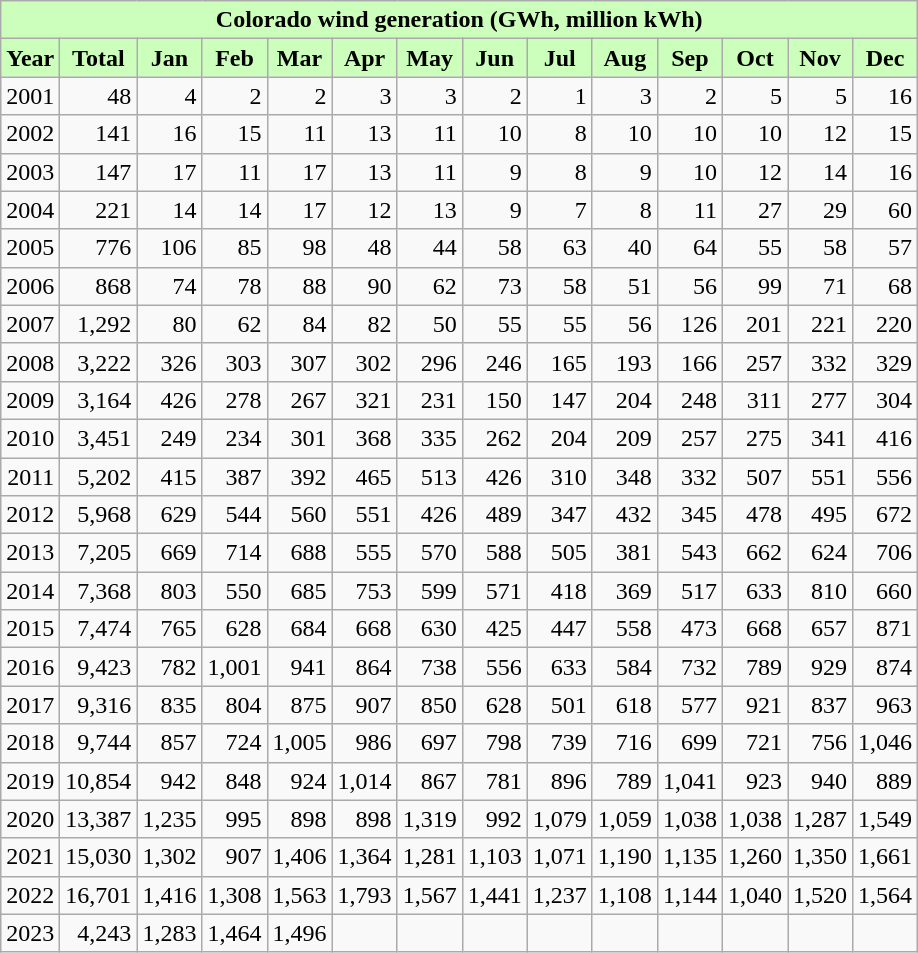<table class="wikitable" style="text-align:right;">
<tr>
<th colspan="14" style="background:#cfb;">Colorado wind generation (GWh, million kWh)</th>
</tr>
<tr>
<th style="background:#cfb;">Year</th>
<th style="background:#cfb;">Total</th>
<th style="background:#cfb;">Jan</th>
<th style="background:#cfb;">Feb</th>
<th style="background:#cfb;">Mar</th>
<th style="background:#cfb;">Apr</th>
<th style="background:#cfb;">May</th>
<th style="background:#cfb;">Jun</th>
<th style="background:#cfb;">Jul</th>
<th style="background:#cfb;">Aug</th>
<th style="background:#cfb;">Sep</th>
<th style="background:#cfb;">Oct</th>
<th style="background:#cfb;">Nov</th>
<th style="background:#cfb;">Dec</th>
</tr>
<tr align=right>
<td>2001</td>
<td>48</td>
<td>4</td>
<td>2</td>
<td>2</td>
<td>3</td>
<td>3</td>
<td>2</td>
<td>1</td>
<td>3</td>
<td>2</td>
<td>5</td>
<td>5</td>
<td>16</td>
</tr>
<tr align=right>
<td>2002</td>
<td>141</td>
<td>16</td>
<td>15</td>
<td>11</td>
<td>13</td>
<td>11</td>
<td>10</td>
<td>8</td>
<td>10</td>
<td>10</td>
<td>10</td>
<td>12</td>
<td>15</td>
</tr>
<tr align=right>
<td>2003</td>
<td>147</td>
<td>17</td>
<td>11</td>
<td>17</td>
<td>13</td>
<td>11</td>
<td>9</td>
<td>8</td>
<td>9</td>
<td>10</td>
<td>12</td>
<td>14</td>
<td>16</td>
</tr>
<tr align=right>
<td>2004</td>
<td>221</td>
<td>14</td>
<td>14</td>
<td>17</td>
<td>12</td>
<td>13</td>
<td>9</td>
<td>7</td>
<td>8</td>
<td>11</td>
<td>27</td>
<td>29</td>
<td>60</td>
</tr>
<tr align=right>
<td>2005</td>
<td>776</td>
<td>106</td>
<td>85</td>
<td>98</td>
<td>48</td>
<td>44</td>
<td>58</td>
<td>63</td>
<td>40</td>
<td>64</td>
<td>55</td>
<td>58</td>
<td>57</td>
</tr>
<tr align=right>
<td>2006</td>
<td>868</td>
<td>74</td>
<td>78</td>
<td>88</td>
<td>90</td>
<td>62</td>
<td>73</td>
<td>58</td>
<td>51</td>
<td>56</td>
<td>99</td>
<td>71</td>
<td>68</td>
</tr>
<tr align=right>
<td>2007</td>
<td>1,292</td>
<td>80</td>
<td>62</td>
<td>84</td>
<td>82</td>
<td>50</td>
<td>55</td>
<td>55</td>
<td>56</td>
<td>126</td>
<td>201</td>
<td>221</td>
<td>220</td>
</tr>
<tr align=right>
<td>2008</td>
<td>3,222</td>
<td>326</td>
<td>303</td>
<td>307</td>
<td>302</td>
<td>296</td>
<td>246</td>
<td>165</td>
<td>193</td>
<td>166</td>
<td>257</td>
<td>332</td>
<td>329</td>
</tr>
<tr align=right>
<td>2009</td>
<td>3,164</td>
<td>426</td>
<td>278</td>
<td>267</td>
<td>321</td>
<td>231</td>
<td>150</td>
<td>147</td>
<td>204</td>
<td>248</td>
<td>311</td>
<td>277</td>
<td>304</td>
</tr>
<tr align=right>
<td>2010</td>
<td>3,451</td>
<td>249</td>
<td>234</td>
<td>301</td>
<td>368</td>
<td>335</td>
<td>262</td>
<td>204</td>
<td>209</td>
<td>257</td>
<td>275</td>
<td>341</td>
<td>416</td>
</tr>
<tr align=right>
<td>2011</td>
<td>5,202</td>
<td>415</td>
<td>387</td>
<td>392</td>
<td>465</td>
<td>513</td>
<td>426</td>
<td>310</td>
<td>348</td>
<td>332</td>
<td>507</td>
<td>551</td>
<td>556</td>
</tr>
<tr align=right>
<td>2012</td>
<td>5,968</td>
<td>629</td>
<td>544</td>
<td>560</td>
<td>551</td>
<td>426</td>
<td>489</td>
<td>347</td>
<td>432</td>
<td>345</td>
<td>478</td>
<td>495</td>
<td>672</td>
</tr>
<tr align=right>
<td>2013</td>
<td>7,205</td>
<td>669</td>
<td>714</td>
<td>688</td>
<td>555</td>
<td>570</td>
<td>588</td>
<td>505</td>
<td>381</td>
<td>543</td>
<td>662</td>
<td>624</td>
<td>706</td>
</tr>
<tr align=right>
<td>2014</td>
<td>7,368</td>
<td>803</td>
<td>550</td>
<td>685</td>
<td>753</td>
<td>599</td>
<td>571</td>
<td>418</td>
<td>369</td>
<td>517</td>
<td>633</td>
<td>810</td>
<td>660</td>
</tr>
<tr align=right>
<td>2015</td>
<td>7,474</td>
<td>765</td>
<td>628</td>
<td>684</td>
<td>668</td>
<td>630</td>
<td>425</td>
<td>447</td>
<td>558</td>
<td>473</td>
<td>668</td>
<td>657</td>
<td>871</td>
</tr>
<tr align=right>
<td>2016</td>
<td>9,423</td>
<td>782</td>
<td>1,001</td>
<td>941</td>
<td>864</td>
<td>738</td>
<td>556</td>
<td>633</td>
<td>584</td>
<td>732</td>
<td>789</td>
<td>929</td>
<td>874</td>
</tr>
<tr align=right>
<td>2017</td>
<td>9,316</td>
<td>835</td>
<td>804</td>
<td>875</td>
<td>907</td>
<td>850</td>
<td>628</td>
<td>501</td>
<td>618</td>
<td>577</td>
<td>921</td>
<td>837</td>
<td>963</td>
</tr>
<tr align=right>
<td>2018</td>
<td>9,744</td>
<td>857</td>
<td>724</td>
<td>1,005</td>
<td>986</td>
<td>697</td>
<td>798</td>
<td>739</td>
<td>716</td>
<td>699</td>
<td>721</td>
<td>756</td>
<td>1,046</td>
</tr>
<tr align=right>
<td>2019</td>
<td>10,854</td>
<td>942</td>
<td>848</td>
<td>924</td>
<td>1,014</td>
<td>867</td>
<td>781</td>
<td>896</td>
<td>789</td>
<td>1,041</td>
<td>923</td>
<td>940</td>
<td>889</td>
</tr>
<tr align=right>
<td>2020</td>
<td>13,387</td>
<td>1,235</td>
<td>995</td>
<td>898</td>
<td>898</td>
<td>1,319</td>
<td>992</td>
<td>1,079</td>
<td>1,059</td>
<td>1,038</td>
<td>1,038</td>
<td>1,287</td>
<td>1,549</td>
</tr>
<tr align=right>
<td>2021</td>
<td>15,030</td>
<td>1,302</td>
<td>907</td>
<td>1,406</td>
<td>1,364</td>
<td>1,281</td>
<td>1,103</td>
<td>1,071</td>
<td>1,190</td>
<td>1,135</td>
<td>1,260</td>
<td>1,350</td>
<td>1,661</td>
</tr>
<tr align=right>
<td>2022</td>
<td>16,701</td>
<td>1,416</td>
<td>1,308</td>
<td>1,563</td>
<td>1,793</td>
<td>1,567</td>
<td>1,441</td>
<td>1,237</td>
<td>1,108</td>
<td>1,144</td>
<td>1,040</td>
<td>1,520</td>
<td>1,564</td>
</tr>
<tr align=right>
<td>2023</td>
<td>4,243</td>
<td>1,283</td>
<td>1,464</td>
<td>1,496</td>
<td></td>
<td></td>
<td></td>
<td></td>
<td></td>
<td></td>
<td></td>
<td></td>
<td></td>
</tr>
</table>
